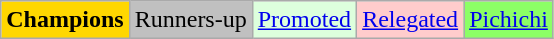<table class="wikitable">
<tr>
<td bgcolor=gold><span><strong>Champions</strong></span></td>
<td bgcolor=silver>Runners-up</td>
<td bgcolor="#DDFFDD"><a href='#'>Promoted</a></td>
<td bgcolor="#FFCCCC"><a href='#'>Relegated</a></td>
<td bgcolor="#8CFF66"><a href='#'>Pichichi</a></td>
</tr>
</table>
